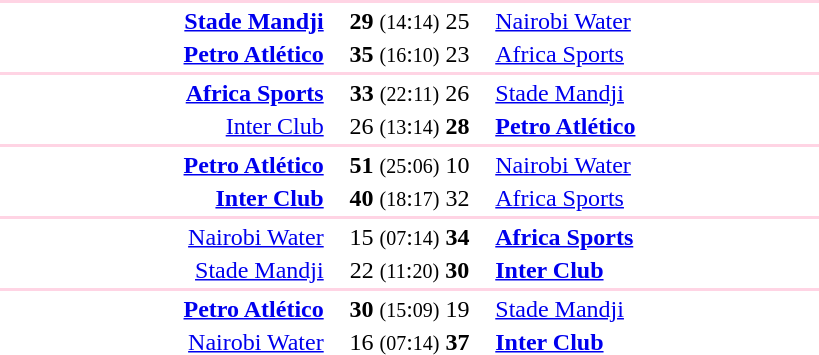<table style="text-align:center" width=550>
<tr>
<th width=30%></th>
<th width=15%></th>
<th width=30%></th>
</tr>
<tr align="left" bgcolor=#ffd4e4>
<td colspan=4></td>
</tr>
<tr>
<td align="right"><strong><a href='#'>Stade Mandji</a></strong> </td>
<td><strong>29</strong> <small>(14</small>:<small>14)</small> 25</td>
<td align=left> <a href='#'>Nairobi Water</a></td>
</tr>
<tr>
<td align="right"><strong><a href='#'>Petro Atlético</a></strong> </td>
<td><strong>35</strong> <small>(16</small>:<small>10)</small> 23</td>
<td align=left> <a href='#'>Africa Sports</a></td>
</tr>
<tr align="left" bgcolor=#ffd4e4>
<td colspan=4></td>
</tr>
<tr>
<td align="right"><strong><a href='#'>Africa Sports</a></strong> </td>
<td><strong>33</strong> <small>(22</small>:<small>11)</small> 26</td>
<td align=left> <a href='#'>Stade Mandji</a></td>
</tr>
<tr>
<td align="right"><a href='#'>Inter Club</a> </td>
<td>26 <small>(13</small>:<small>14)</small> <strong>28</strong></td>
<td align=left> <strong><a href='#'>Petro Atlético</a></strong></td>
</tr>
<tr align="left" bgcolor=#ffd4e4>
<td colspan=4></td>
</tr>
<tr>
<td align="right"><strong><a href='#'>Petro Atlético</a></strong> </td>
<td><strong>51</strong> <small>(25</small>:<small>06)</small> 10</td>
<td align=left> <a href='#'>Nairobi Water</a></td>
</tr>
<tr>
<td align="right"><strong><a href='#'>Inter Club</a></strong> </td>
<td><strong>40</strong> <small>(18</small>:<small>17)</small> 32</td>
<td align=left> <a href='#'>Africa Sports</a></td>
</tr>
<tr align="left" bgcolor=#ffd4e4>
<td colspan=4></td>
</tr>
<tr>
<td align="right"><a href='#'>Nairobi Water</a> </td>
<td>15 <small>(07</small>:<small>14)</small> <strong>34</strong></td>
<td align=left> <strong><a href='#'>Africa Sports</a></strong></td>
</tr>
<tr>
<td align="right"><a href='#'>Stade Mandji</a> </td>
<td>22 <small>(11</small>:<small>20)</small> <strong>30</strong></td>
<td align=left> <strong><a href='#'>Inter Club</a></strong></td>
</tr>
<tr align="left" bgcolor=#ffd4e4>
<td colspan=4></td>
</tr>
<tr>
<td align="right"><strong><a href='#'>Petro Atlético</a></strong> </td>
<td><strong>30</strong> <small>(15</small>:<small>09)</small> 19</td>
<td align=left> <a href='#'>Stade Mandji</a></td>
</tr>
<tr>
<td align="right"><a href='#'>Nairobi Water</a> </td>
<td>16 <small>(07</small>:<small>14)</small> <strong>37</strong></td>
<td align=left> <strong><a href='#'>Inter Club</a></strong></td>
</tr>
</table>
